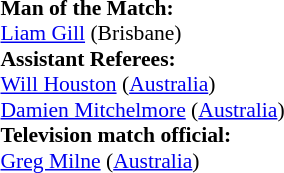<table width=100% style="font-size: 90%">
<tr>
<td><br><strong>Man of the Match:</strong>
<br><a href='#'>Liam Gill</a> (Brisbane)<br><strong>Assistant Referees:</strong>
<br><a href='#'>Will Houston</a> (<a href='#'>Australia</a>)
<br><a href='#'>Damien Mitchelmore</a> (<a href='#'>Australia</a>)
<br><strong>Television match official:</strong>
<br><a href='#'>Greg Milne</a> (<a href='#'>Australia</a>)</td>
</tr>
</table>
